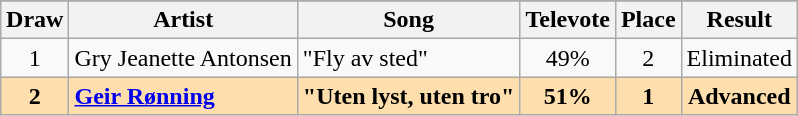<table class="sortable wikitable" style="margin: 1em auto 1em auto; text-align:center">
<tr>
</tr>
<tr>
<th>Draw</th>
<th>Artist</th>
<th>Song</th>
<th>Televote</th>
<th>Place</th>
<th>Result</th>
</tr>
<tr>
<td>1</td>
<td align="left">Gry Jeanette Antonsen</td>
<td align="left">"Fly av sted"</td>
<td>49%</td>
<td>2</td>
<td>Eliminated</td>
</tr>
<tr style="font-weight:bold; background:navajowhite;">
<td>2</td>
<td align="left"><a href='#'>Geir Rønning</a></td>
<td align="left">"Uten lyst, uten tro"</td>
<td>51%</td>
<td>1</td>
<td>Advanced</td>
</tr>
</table>
